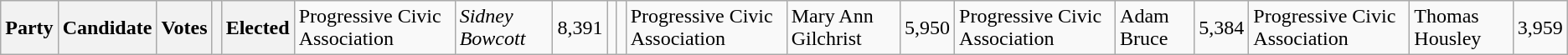<table class="wikitable">
<tr>
<th colspan="2">Party</th>
<th>Candidate</th>
<th>Votes</th>
<th></th>
<th>Elected<br>

</th>
<td>Progressive Civic Association</td>
<td><em>Sidney Bowcott</em></td>
<td align="right">8,391</td>
<td></td>
<td align="center"><br>


</td>
<td>Progressive Civic Association</td>
<td>Mary Ann Gilchrist</td>
<td align="right">5,950<br></td>
<td>Progressive Civic Association</td>
<td>Adam Bruce</td>
<td align="right">5,384<br></td>
<td>Progressive Civic Association</td>
<td>Thomas Housley</td>
<td align="right">3,959</td>
</tr>
</table>
